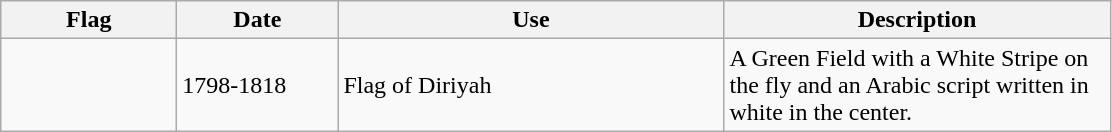<table class="wikitable">
<tr>
<th style="width:110px;">Flag</th>
<th style="width:100px;">Date</th>
<th style="width:250px;">Use</th>
<th style="width:250px;">Description</th>
</tr>
<tr>
<td></td>
<td>1798-1818</td>
<td>Flag of Diriyah</td>
<td>A Green Field with a White Stripe on the fly and an Arabic script written in white in the center.</td>
</tr>
</table>
